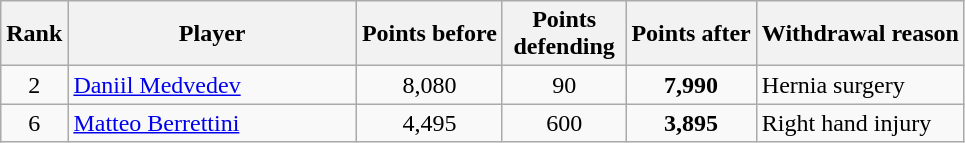<table class="wikitable sortable">
<tr>
<th>Rank</th>
<th style="width:185px;">Player</th>
<th>Points before</th>
<th style="width:75px;">Points defending</th>
<th>Points after</th>
<th>Withdrawal reason</th>
</tr>
<tr>
<td style="text-align:center;">2</td>
<td> <a href='#'>Daniil Medvedev</a></td>
<td style="text-align:center;">8,080 </td>
<td style="text-align:center;">90</td>
<td style="text-align:center;"><strong>7,990</strong></td>
<td>Hernia surgery</td>
</tr>
<tr>
<td style="text-align:center;">6</td>
<td> <a href='#'>Matteo Berrettini</a></td>
<td style="text-align:center;">4,495 </td>
<td style="text-align:center;">600</td>
<td style="text-align:center;"><strong>3,895</strong></td>
<td>Right hand injury</td>
</tr>
</table>
